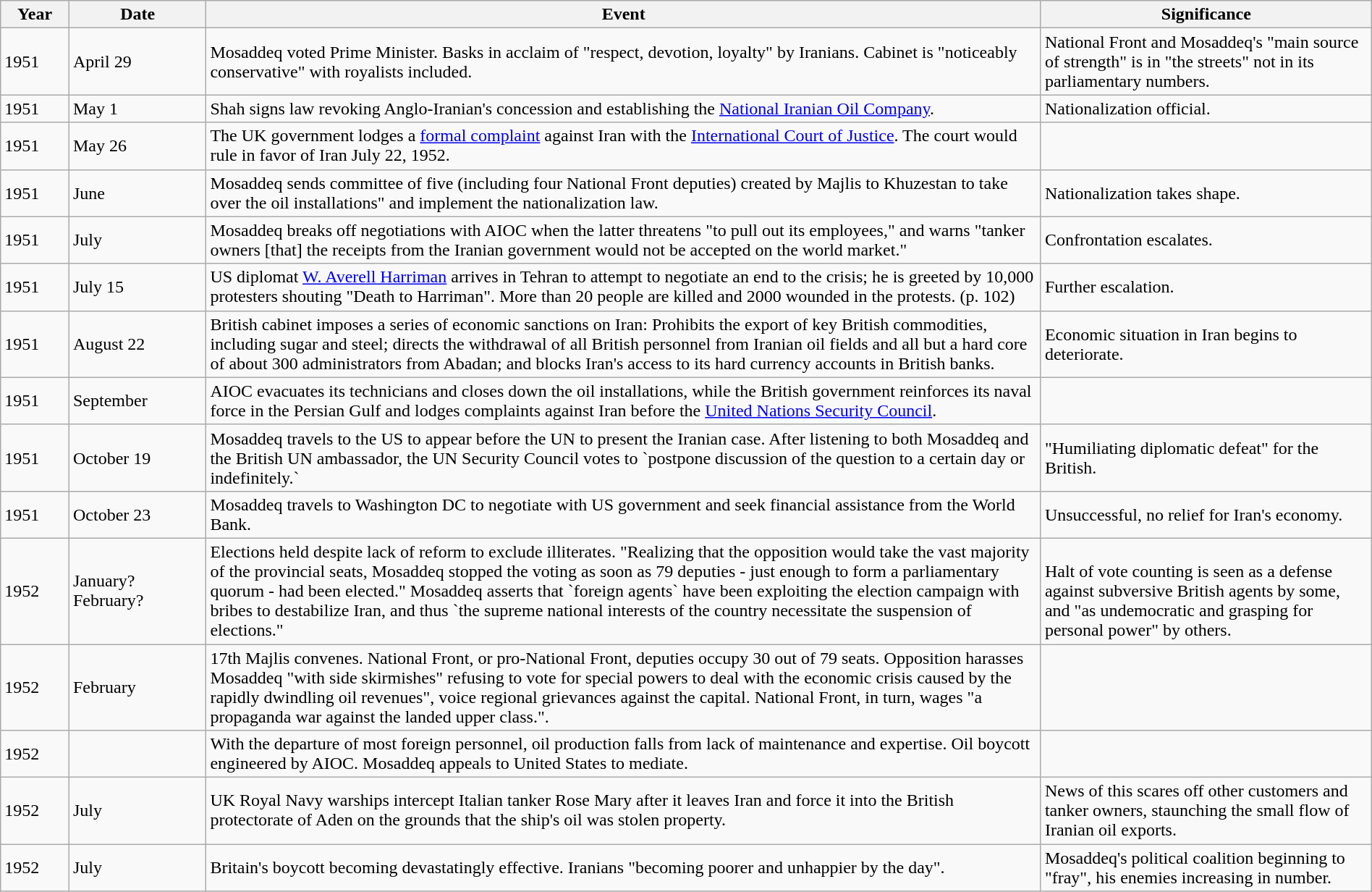<table class="wikitable" width="100%">
<tr>
<th style="width:5%">Year</th>
<th style="width:10%">Date</th>
<th>Event</th>
<th>Significance</th>
</tr>
<tr>
<td>1951</td>
<td>April 29</td>
<td>Mosaddeq voted Prime Minister. Basks in acclaim of "respect, devotion, loyalty" by Iranians. Cabinet is "noticeably conservative" with royalists included.</td>
<td>National Front and Mosaddeq's "main source of strength" is in "the streets" not in its parliamentary numbers.</td>
</tr>
<tr>
<td>1951</td>
<td>May 1</td>
<td>Shah signs law revoking Anglo-Iranian's concession and establishing the <a href='#'>National Iranian Oil Company</a>.</td>
<td>Nationalization official.</td>
</tr>
<tr>
<td>1951</td>
<td>May 26</td>
<td>The UK government lodges a <a href='#'>formal complaint</a> against Iran with the <a href='#'>International Court of Justice</a>. The court would rule in favor of Iran July 22, 1952.</td>
<td></td>
</tr>
<tr>
<td>1951</td>
<td>June</td>
<td>Mosaddeq sends committee of five (including four National Front deputies) created by Majlis to Khuzestan to take over the oil installations" and implement the nationalization law.</td>
<td>Nationalization takes shape.</td>
</tr>
<tr>
<td>1951</td>
<td>July</td>
<td>Mosaddeq breaks off negotiations with AIOC when the latter threatens "to pull out its employees," and warns "tanker owners [that] the receipts from the Iranian government would not be accepted on the world market."</td>
<td>Confrontation escalates.</td>
</tr>
<tr>
<td>1951</td>
<td>July 15</td>
<td>US diplomat <a href='#'>W. Averell Harriman</a> arrives in Tehran to attempt to negotiate an end to the crisis; he is greeted by 10,000 protesters shouting "Death to Harriman". More than 20 people are killed and 2000 wounded in the protests. (p. 102) </td>
<td>Further escalation.</td>
</tr>
<tr>
<td>1951</td>
<td>August 22</td>
<td>British cabinet imposes a series of economic sanctions on Iran: Prohibits the export of key British commodities, including sugar and steel; directs the withdrawal of all British personnel from Iranian oil fields and all but a hard core of about 300 administrators from Abadan; and blocks Iran's access to its hard currency accounts in British banks.</td>
<td>Economic situation in Iran begins to deteriorate.</td>
</tr>
<tr>
<td>1951</td>
<td>September</td>
<td>AIOC evacuates its technicians and closes down the oil installations, while the British government reinforces its naval force in the Persian Gulf and lodges complaints against Iran before the <a href='#'>United Nations Security Council</a>.</td>
</tr>
<tr>
<td>1951</td>
<td>October 19</td>
<td>Mosaddeq travels to the US to appear before the UN to present the Iranian case. After listening to both Mosaddeq and the British UN ambassador, the UN Security Council votes to `postpone discussion of the question to a certain day or indefinitely.`</td>
<td>"Humiliating diplomatic defeat" for the British.</td>
</tr>
<tr>
<td>1951</td>
<td>October 23</td>
<td>Mosaddeq travels to Washington DC to negotiate with US government and seek financial assistance from the World Bank.</td>
<td>Unsuccessful, no relief for Iran's economy.</td>
</tr>
<tr>
<td>1952</td>
<td>January? February?</td>
<td>Elections held despite lack of reform to exclude illiterates. "Realizing that the opposition would take the vast majority of the provincial seats, Mosaddeq stopped the voting as soon as 79 deputies - just enough to form a parliamentary quorum - had been elected." Mosaddeq asserts that `foreign agents` have been exploiting the election campaign with bribes to destabilize Iran, and thus `the supreme national interests of the country necessitate the suspension of elections."</td>
<td><br>Halt of vote counting is seen as a defense against subversive British agents by some, and "as undemocratic and grasping for personal power" by others.</td>
</tr>
<tr>
<td>1952</td>
<td>February</td>
<td>17th Majlis convenes. National Front, or pro-National Front, deputies occupy 30 out of 79 seats. Opposition harasses Mosaddeq "with side skirmishes" refusing to vote for special powers to deal with the economic crisis caused by the rapidly dwindling oil revenues", voice regional grievances against the capital. National Front, in turn, wages "a propaganda war against the landed upper class.".</td>
<td></td>
</tr>
<tr>
<td>1952</td>
<td></td>
<td>With the departure of most foreign personnel, oil production falls from lack of maintenance and expertise. Oil boycott engineered by AIOC. Mosaddeq appeals to United States to mediate.</td>
<td></td>
</tr>
<tr>
<td>1952</td>
<td>July</td>
<td>UK Royal Navy warships intercept Italian tanker Rose Mary after it leaves Iran and force it into the British protectorate of Aden on the grounds that the ship's oil was stolen property.</td>
<td>News of this scares off other customers and tanker owners, staunching the small flow of Iranian oil exports.</td>
</tr>
<tr>
<td>1952</td>
<td>July</td>
<td>Britain's boycott becoming devastatingly effective. Iranians "becoming poorer and unhappier by the day".</td>
<td>Mosaddeq's political coalition beginning to "fray", his enemies increasing in number.</td>
</tr>
</table>
